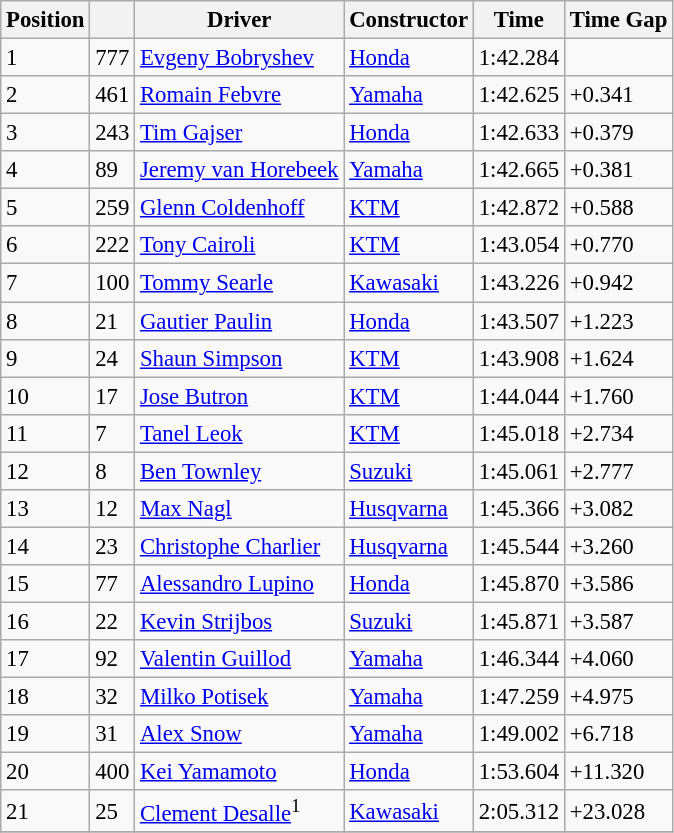<table class="wikitable" style="font-size:95%;">
<tr>
<th>Position</th>
<th></th>
<th>Driver</th>
<th>Constructor</th>
<th>Time</th>
<th>Time Gap</th>
</tr>
<tr>
<td>1</td>
<td>777</td>
<td> <a href='#'>Evgeny Bobryshev</a></td>
<td><a href='#'>Honda</a></td>
<td>1:42.284</td>
<td></td>
</tr>
<tr>
<td>2</td>
<td>461</td>
<td> <a href='#'>Romain Febvre</a></td>
<td><a href='#'>Yamaha</a></td>
<td>1:42.625</td>
<td>+0.341</td>
</tr>
<tr>
<td>3</td>
<td>243</td>
<td> <a href='#'>Tim Gajser</a></td>
<td><a href='#'>Honda</a></td>
<td>1:42.633</td>
<td>+0.379</td>
</tr>
<tr>
<td>4</td>
<td>89</td>
<td> <a href='#'>Jeremy van Horebeek</a></td>
<td><a href='#'>Yamaha</a></td>
<td>1:42.665</td>
<td>+0.381</td>
</tr>
<tr>
<td>5</td>
<td>259</td>
<td> <a href='#'>Glenn Coldenhoff</a></td>
<td><a href='#'>KTM</a></td>
<td>1:42.872</td>
<td>+0.588</td>
</tr>
<tr>
<td>6</td>
<td>222</td>
<td> <a href='#'>Tony Cairoli</a></td>
<td><a href='#'>KTM</a></td>
<td>1:43.054</td>
<td>+0.770</td>
</tr>
<tr>
<td>7</td>
<td>100</td>
<td> <a href='#'>Tommy Searle</a></td>
<td><a href='#'>Kawasaki</a></td>
<td>1:43.226</td>
<td>+0.942</td>
</tr>
<tr>
<td>8</td>
<td>21</td>
<td> <a href='#'>Gautier Paulin</a></td>
<td><a href='#'>Honda</a></td>
<td>1:43.507</td>
<td>+1.223</td>
</tr>
<tr>
<td>9</td>
<td>24</td>
<td> <a href='#'>Shaun Simpson</a></td>
<td><a href='#'>KTM</a></td>
<td>1:43.908</td>
<td>+1.624</td>
</tr>
<tr>
<td>10</td>
<td>17</td>
<td> <a href='#'>Jose Butron</a></td>
<td><a href='#'>KTM</a></td>
<td>1:44.044</td>
<td>+1.760</td>
</tr>
<tr>
<td>11</td>
<td>7</td>
<td> <a href='#'>Tanel Leok</a></td>
<td><a href='#'>KTM</a></td>
<td>1:45.018</td>
<td>+2.734</td>
</tr>
<tr>
<td>12</td>
<td>8</td>
<td> <a href='#'>Ben Townley</a></td>
<td><a href='#'>Suzuki</a></td>
<td>1:45.061</td>
<td>+2.777</td>
</tr>
<tr>
<td>13</td>
<td>12</td>
<td> <a href='#'>Max Nagl</a></td>
<td><a href='#'>Husqvarna</a></td>
<td>1:45.366</td>
<td>+3.082</td>
</tr>
<tr>
<td>14</td>
<td>23</td>
<td> <a href='#'>Christophe Charlier</a></td>
<td><a href='#'>Husqvarna</a></td>
<td>1:45.544</td>
<td>+3.260</td>
</tr>
<tr>
<td>15</td>
<td>77</td>
<td> <a href='#'>Alessandro Lupino</a></td>
<td><a href='#'>Honda</a></td>
<td>1:45.870</td>
<td>+3.586</td>
</tr>
<tr>
<td>16</td>
<td>22</td>
<td> <a href='#'>Kevin Strijbos</a></td>
<td><a href='#'>Suzuki</a></td>
<td>1:45.871</td>
<td>+3.587</td>
</tr>
<tr>
<td>17</td>
<td>92</td>
<td> <a href='#'>Valentin Guillod</a></td>
<td><a href='#'>Yamaha</a></td>
<td>1:46.344</td>
<td>+4.060</td>
</tr>
<tr>
<td>18</td>
<td>32</td>
<td> <a href='#'>Milko Potisek</a></td>
<td><a href='#'>Yamaha</a></td>
<td>1:47.259</td>
<td>+4.975</td>
</tr>
<tr>
<td>19</td>
<td>31</td>
<td> <a href='#'>Alex Snow</a></td>
<td><a href='#'>Yamaha</a></td>
<td>1:49.002</td>
<td>+6.718</td>
</tr>
<tr>
<td>20</td>
<td>400</td>
<td> <a href='#'>Kei Yamamoto</a></td>
<td><a href='#'>Honda</a></td>
<td>1:53.604</td>
<td>+11.320</td>
</tr>
<tr>
<td>21</td>
<td>25</td>
<td> <a href='#'>Clement Desalle</a><sup>1</sup></td>
<td><a href='#'>Kawasaki</a></td>
<td>2:05.312</td>
<td>+23.028</td>
</tr>
<tr>
</tr>
</table>
